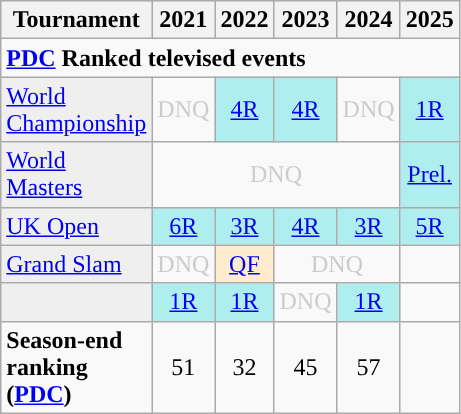<table class="wikitable" style="width:20%; margin:0">
<tr>
<th>Tournament</th>
<th>2021</th>
<th>2022</th>
<th>2023</th>
<th>2024</th>
<th>2025</th>
</tr>
<tr>
<td colspan="31" align="left"><strong><a href='#'>PDC</a> Ranked televised events</strong></td>
</tr>
<tr>
<td style="background:#efefef;"><a href='#'>World Championship</a></td>
<td style="text-align:center; color:#ccc;">DNQ</td>
<td style="text-align:center; background:#afeeee;"><a href='#'>4R</a></td>
<td style="text-align:center; background:#afeeee;"><a href='#'>4R</a></td>
<td style="text-align:center; color:#ccc;">DNQ</td>
<td style="text-align:center; background:#afeeee;"><a href='#'>1R</a></td>
</tr>
<tr>
<td style="background:#efefef;"><a href='#'>World Masters</a></td>
<td colspan="4" style="text-align:center; color:#ccc;">DNQ</td>
<td style="text-align:center; background:#afeeee;"><a href='#'>Prel.</a></td>
</tr>
<tr>
<td style="background:#efefef;"><a href='#'>UK Open</a></td>
<td style="text-align:center; background:#afeeee;"><a href='#'>6R</a></td>
<td style="text-align:center; background:#afeeee;"><a href='#'>3R</a></td>
<td style="text-align:center; background:#afeeee;"><a href='#'>4R</a></td>
<td style="text-align:center; background:#afeeee;"><a href='#'>3R</a></td>
<td style="text-align:center; background:#afeeee;"><a href='#'>5R</a></td>
</tr>
<tr>
<td style="background:#efefef;"><a href='#'>Grand Slam</a></td>
<td style="text-align:center; color:#ccc;">DNQ</td>
<td style="text-align:center; background:#ffebcd;"><a href='#'>QF</a></td>
<td colspan="2" style="text-align:center; color:#ccc;">DNQ</td>
<td></td>
</tr>
<tr>
<td style="background:#efefef;"></td>
<td style="text-align:center; background:#afeeee;"><a href='#'>1R</a></td>
<td style="text-align:center; background:#afeeee;"><a href='#'>1R</a></td>
<td style="text-align:center; color:#ccc;">DNQ</td>
<td style="text-align:center; background:#afeeee;"><a href='#'>1R</a></td>
<td></td>
</tr>
<tr>
<td align="left"><strong>Season-end ranking (<a href='#'>PDC</a>)</strong></td>
<td style="text-align:center;">51</td>
<td style="text-align:center;">32</td>
<td style="text-align:center;">45</td>
<td style="text-align:center;">57</td>
<td style="text-align:center;"></td>
</tr>
</table>
